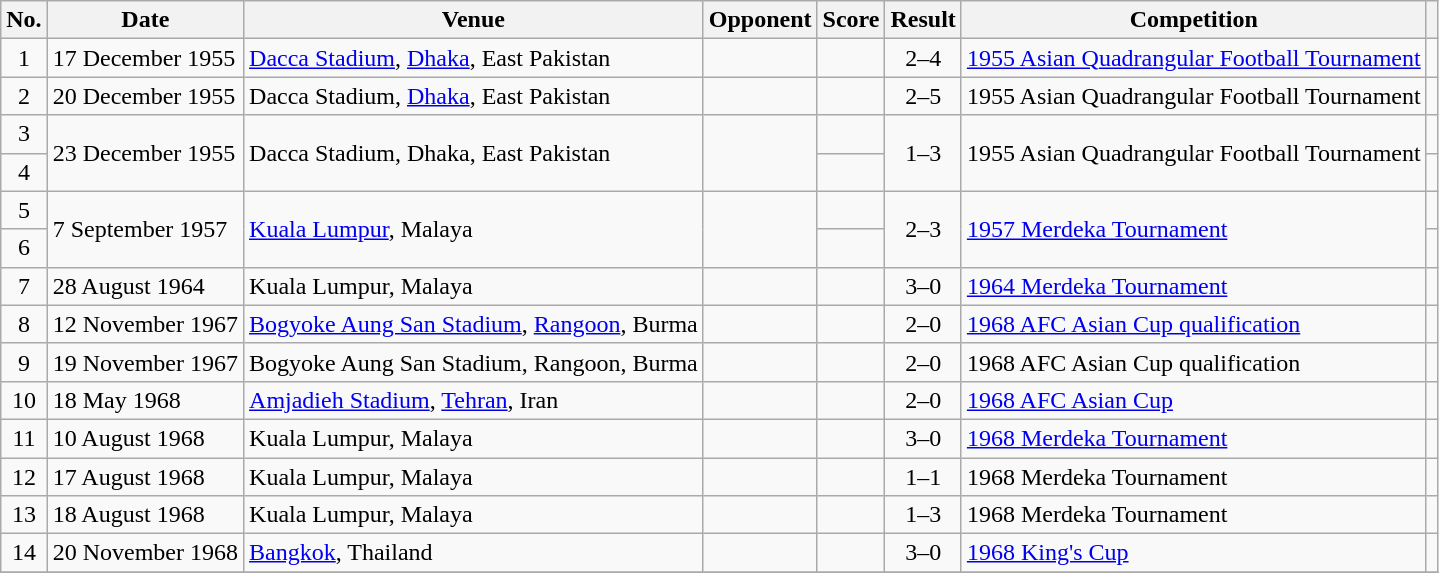<table class="wikitable plainrowheaders sortable">
<tr>
<th scope="col">No.</th>
<th scope="col">Date</th>
<th scope="col">Venue</th>
<th scope="col">Opponent</th>
<th scope="col">Score</th>
<th scope="col">Result</th>
<th scope="col">Competition</th>
<th scope="col" class="unsortable"></th>
</tr>
<tr>
<td align="center">1</td>
<td>17 December 1955</td>
<td><a href='#'>Dacca Stadium</a>, <a href='#'>Dhaka</a>, East Pakistan</td>
<td></td>
<td align="center"></td>
<td align="center">2–4</td>
<td><a href='#'>1955 Asian Quadrangular Football Tournament</a></td>
<td></td>
</tr>
<tr>
<td align="center">2</td>
<td>20 December 1955</td>
<td>Dacca Stadium, <a href='#'>Dhaka</a>, East Pakistan</td>
<td></td>
<td align="center"></td>
<td align="center">2–5</td>
<td>1955 Asian Quadrangular Football Tournament</td>
<td></td>
</tr>
<tr>
<td align="center">3</td>
<td rowspan="2">23 December 1955</td>
<td rowspan="2">Dacca Stadium, Dhaka, East Pakistan</td>
<td rowspan="2"></td>
<td align="center"></td>
<td rowspan="2" align="center">1–3</td>
<td rowspan="2">1955 Asian Quadrangular Football Tournament</td>
<td></td>
</tr>
<tr>
<td align="center">4</td>
<td align="center"></td>
<td></td>
</tr>
<tr>
<td align="center">5</td>
<td rowspan="2">7 September 1957</td>
<td rowspan="2"><a href='#'>Kuala Lumpur</a>, Malaya</td>
<td rowspan="2"></td>
<td align="center"></td>
<td rowspan="2" align="center">2–3</td>
<td rowspan="2"><a href='#'>1957 Merdeka Tournament</a></td>
<td></td>
</tr>
<tr>
<td align="center">6</td>
<td></td>
<td></td>
</tr>
<tr>
<td align="center">7</td>
<td>28 August 1964</td>
<td>Kuala Lumpur, Malaya</td>
<td></td>
<td></td>
<td align="center">3–0</td>
<td><a href='#'>1964 Merdeka Tournament</a></td>
<td></td>
</tr>
<tr>
<td align="center">8</td>
<td>12 November 1967</td>
<td><a href='#'>Bogyoke Aung San Stadium</a>, <a href='#'>Rangoon</a>, Burma</td>
<td></td>
<td></td>
<td align="center">2–0</td>
<td><a href='#'>1968 AFC Asian Cup qualification</a></td>
<td></td>
</tr>
<tr>
<td align="center">9</td>
<td>19 November 1967</td>
<td>Bogyoke Aung San Stadium, Rangoon, Burma</td>
<td></td>
<td></td>
<td align="center">2–0</td>
<td>1968 AFC Asian Cup qualification</td>
<td></td>
</tr>
<tr>
<td align="center">10</td>
<td>18 May 1968</td>
<td><a href='#'>Amjadieh Stadium</a>, <a href='#'>Tehran</a>, Iran</td>
<td></td>
<td></td>
<td align="center">2–0</td>
<td><a href='#'>1968 AFC Asian Cup</a></td>
<td></td>
</tr>
<tr>
<td align="center">11</td>
<td>10 August 1968</td>
<td>Kuala Lumpur, Malaya</td>
<td></td>
<td></td>
<td align="center">3–0</td>
<td><a href='#'>1968 Merdeka Tournament</a></td>
<td></td>
</tr>
<tr>
<td align="center">12</td>
<td>17 August 1968</td>
<td>Kuala Lumpur, Malaya</td>
<td></td>
<td></td>
<td align="center">1–1</td>
<td>1968 Merdeka Tournament</td>
<td></td>
</tr>
<tr>
<td align="center">13</td>
<td>18 August 1968</td>
<td>Kuala Lumpur, Malaya</td>
<td></td>
<td></td>
<td align="center">1–3</td>
<td>1968 Merdeka Tournament</td>
<td></td>
</tr>
<tr>
<td align="center">14</td>
<td>20 November 1968</td>
<td><a href='#'>Bangkok</a>, Thailand</td>
<td></td>
<td></td>
<td align="center">3–0</td>
<td><a href='#'>1968 King's Cup</a></td>
<td></td>
</tr>
<tr>
</tr>
</table>
